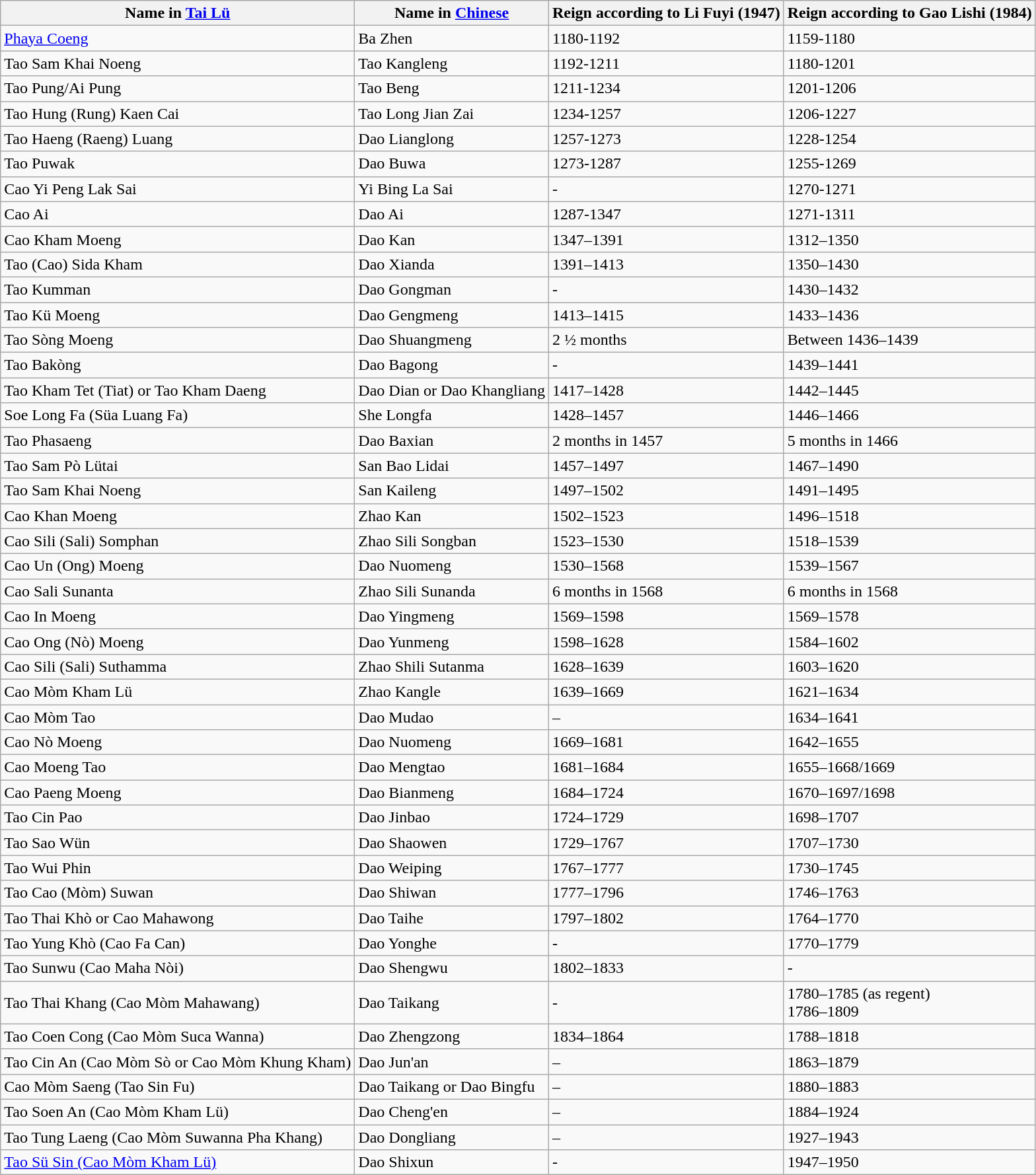<table class="wikitable">
<tr>
<th>Name in <a href='#'>Tai Lü</a></th>
<th>Name in <a href='#'>Chinese</a></th>
<th>Reign according to Li Fuyi (1947)</th>
<th>Reign according to Gao Lishi (1984)</th>
</tr>
<tr>
<td><a href='#'>Phaya Coeng</a></td>
<td>Ba Zhen</td>
<td>1180-1192</td>
<td>1159-1180</td>
</tr>
<tr>
<td>Tao Sam Khai Noeng</td>
<td>Tao Kangleng</td>
<td>1192-1211</td>
<td>1180-1201</td>
</tr>
<tr>
<td>Tao Pung/Ai Pung</td>
<td>Tao Beng</td>
<td>1211-1234</td>
<td>1201-1206</td>
</tr>
<tr>
<td>Tao Hung (Rung) Kaen Cai</td>
<td>Tao Long Jian Zai</td>
<td>1234-1257</td>
<td>1206-1227</td>
</tr>
<tr>
<td>Tao Haeng (Raeng) Luang</td>
<td>Dao Lianglong</td>
<td>1257-1273</td>
<td>1228-1254</td>
</tr>
<tr>
<td>Tao Puwak</td>
<td>Dao Buwa</td>
<td>1273-1287</td>
<td>1255-1269</td>
</tr>
<tr>
<td>Cao Yi Peng Lak Sai</td>
<td>Yi Bing La Sai</td>
<td>-</td>
<td>1270-1271</td>
</tr>
<tr>
<td>Cao Ai</td>
<td>Dao Ai</td>
<td>1287-1347</td>
<td>1271-1311</td>
</tr>
<tr>
<td>Cao Kham Moeng</td>
<td>Dao Kan</td>
<td>1347–1391</td>
<td>1312–1350</td>
</tr>
<tr>
<td>Tao (Cao) Sida Kham</td>
<td>Dao Xianda</td>
<td>1391–1413</td>
<td>1350–1430</td>
</tr>
<tr>
<td>Tao Kumman</td>
<td>Dao Gongman</td>
<td>-</td>
<td>1430–1432</td>
</tr>
<tr>
<td>Tao Kü Moeng</td>
<td>Dao Gengmeng</td>
<td>1413–1415</td>
<td>1433–1436</td>
</tr>
<tr>
<td>Tao Sòng Moeng</td>
<td>Dao Shuangmeng</td>
<td>2 ½ months</td>
<td>Between 1436–1439</td>
</tr>
<tr>
<td>Tao Bakòng</td>
<td>Dao Bagong</td>
<td>-</td>
<td>1439–1441</td>
</tr>
<tr>
<td>Tao Kham Tet (Tiat) or Tao Kham Daeng</td>
<td>Dao Dian or Dao Khangliang</td>
<td>1417–1428</td>
<td>1442–1445</td>
</tr>
<tr>
<td>Soe Long Fa (Süa Luang Fa)</td>
<td>She Longfa</td>
<td>1428–1457</td>
<td>1446–1466</td>
</tr>
<tr>
<td>Tao Phasaeng</td>
<td>Dao Baxian</td>
<td>2 months in 1457</td>
<td>5 months in 1466</td>
</tr>
<tr>
<td>Tao Sam Pò Lütai</td>
<td>San Bao Lidai</td>
<td>1457–1497</td>
<td>1467–1490</td>
</tr>
<tr>
<td>Tao Sam Khai Noeng</td>
<td>San Kaileng</td>
<td>1497–1502</td>
<td>1491–1495</td>
</tr>
<tr>
<td>Cao Khan Moeng</td>
<td>Zhao Kan</td>
<td>1502–1523</td>
<td>1496–1518</td>
</tr>
<tr>
<td>Cao Sili (Sali) Somphan</td>
<td>Zhao Sili Songban</td>
<td>1523–1530</td>
<td>1518–1539</td>
</tr>
<tr>
<td>Cao Un (Ong) Moeng</td>
<td>Dao Nuomeng</td>
<td>1530–1568</td>
<td>1539–1567</td>
</tr>
<tr>
<td>Cao Sali Sunanta</td>
<td>Zhao Sili Sunanda</td>
<td>6 months in 1568</td>
<td>6 months in 1568</td>
</tr>
<tr>
<td>Cao In Moeng</td>
<td>Dao Yingmeng</td>
<td>1569–1598</td>
<td>1569–1578</td>
</tr>
<tr>
<td>Cao Ong (Nò) Moeng</td>
<td>Dao Yunmeng</td>
<td>1598–1628</td>
<td>1584–1602</td>
</tr>
<tr>
<td>Cao Sili (Sali) Suthamma</td>
<td>Zhao Shili Sutanma</td>
<td>1628–1639</td>
<td>1603–1620</td>
</tr>
<tr>
<td>Cao Mòm Kham Lü</td>
<td>Zhao Kangle</td>
<td>1639–1669</td>
<td>1621–1634</td>
</tr>
<tr>
<td>Cao Mòm Tao</td>
<td>Dao Mudao</td>
<td>–</td>
<td>1634–1641</td>
</tr>
<tr>
<td>Cao Nò Moeng</td>
<td>Dao Nuomeng</td>
<td>1669–1681</td>
<td>1642–1655</td>
</tr>
<tr>
<td>Cao Moeng Tao</td>
<td>Dao Mengtao</td>
<td>1681–1684</td>
<td>1655–1668/1669</td>
</tr>
<tr>
<td>Cao Paeng Moeng</td>
<td>Dao Bianmeng</td>
<td>1684–1724</td>
<td>1670–1697/1698</td>
</tr>
<tr>
<td>Tao Cin Pao</td>
<td>Dao Jinbao</td>
<td>1724–1729</td>
<td>1698–1707</td>
</tr>
<tr>
<td>Tao Sao Wün</td>
<td>Dao Shaowen</td>
<td>1729–1767</td>
<td>1707–1730</td>
</tr>
<tr>
<td>Tao Wui Phin</td>
<td>Dao Weiping</td>
<td>1767–1777</td>
<td>1730–1745</td>
</tr>
<tr>
<td>Tao Cao (Mòm) Suwan</td>
<td>Dao Shiwan</td>
<td>1777–1796</td>
<td>1746–1763</td>
</tr>
<tr>
<td>Tao Thai Khò or Cao Mahawong</td>
<td>Dao Taihe</td>
<td>1797–1802</td>
<td>1764–1770</td>
</tr>
<tr>
<td>Tao Yung Khò (Cao Fa Can)</td>
<td>Dao Yonghe</td>
<td>-</td>
<td>1770–1779</td>
</tr>
<tr>
<td>Tao Sunwu (Cao Maha Nòi)</td>
<td>Dao Shengwu</td>
<td>1802–1833</td>
<td>-</td>
</tr>
<tr>
<td>Tao Thai Khang (Cao Mòm Mahawang)</td>
<td>Dao Taikang</td>
<td>-</td>
<td>1780–1785 (as regent)<br>1786–1809</td>
</tr>
<tr>
<td>Tao Coen Cong (Cao Mòm Suca Wanna)</td>
<td>Dao Zhengzong</td>
<td>1834–1864</td>
<td>1788–1818</td>
</tr>
<tr>
<td>Tao Cin An (Cao Mòm Sò or Cao Mòm Khung Kham)</td>
<td>Dao Jun'an</td>
<td>–</td>
<td>1863–1879</td>
</tr>
<tr>
<td>Cao Mòm Saeng (Tao Sin Fu)</td>
<td>Dao Taikang or Dao Bingfu</td>
<td>–</td>
<td>1880–1883</td>
</tr>
<tr>
<td>Tao Soen An (Cao Mòm Kham Lü)</td>
<td>Dao Cheng'en</td>
<td>–</td>
<td>1884–1924</td>
</tr>
<tr>
<td>Tao Tung Laeng (Cao Mòm Suwanna Pha Khang)</td>
<td>Dao Dongliang</td>
<td>–</td>
<td>1927–1943</td>
</tr>
<tr>
<td><a href='#'>Tao Sü Sin (Cao Mòm Kham Lü)</a></td>
<td>Dao Shixun</td>
<td>-</td>
<td>1947–1950</td>
</tr>
</table>
